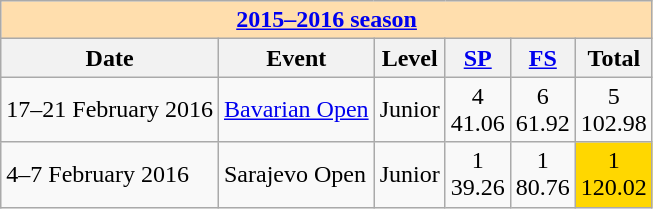<table class="wikitable">
<tr>
<th style="background-color: #ffdead;" colspan=7 align=center><strong><a href='#'>2015–2016 season</a></strong></th>
</tr>
<tr>
<th>Date</th>
<th>Event</th>
<th>Level</th>
<th><a href='#'>SP</a></th>
<th><a href='#'>FS</a></th>
<th>Total</th>
</tr>
<tr>
<td>17–21 February 2016</td>
<td><a href='#'>Bavarian Open</a></td>
<td>Junior</td>
<td align=center>4 <br> 41.06</td>
<td align=center>6 <br> 61.92</td>
<td align=center>5 <br> 102.98</td>
</tr>
<tr>
<td>4–7 February 2016</td>
<td>Sarajevo Open</td>
<td>Junior</td>
<td align=center>1 <br> 39.26</td>
<td align=center>1 <br> 80.76</td>
<td align=center bgcolor=gold>1 <br> 120.02</td>
</tr>
</table>
